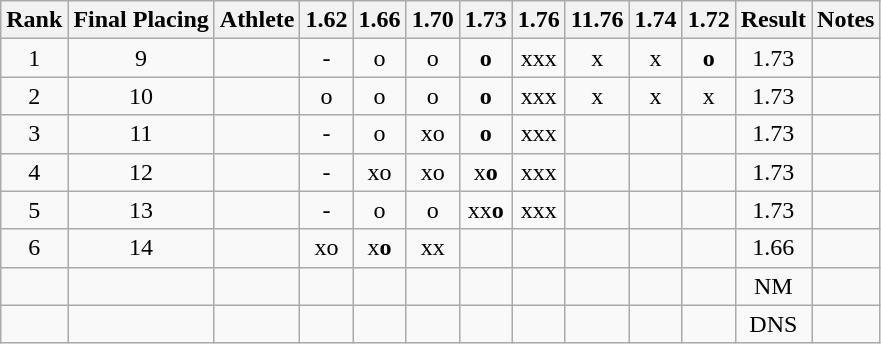<table class="wikitable" style="text-align:center">
<tr>
<th>Rank</th>
<th>Final Placing</th>
<th>Athlete</th>
<th>1.62</th>
<th>1.66</th>
<th>1.70</th>
<th>1.73</th>
<th>1.76</th>
<th>11.76</th>
<th>1.74</th>
<th>1.72</th>
<th>Result</th>
<th>Notes</th>
</tr>
<tr>
<td>1</td>
<td>9</td>
<td align=left></td>
<td>-</td>
<td>o</td>
<td>o</td>
<td><strong>o</strong></td>
<td>xxx</td>
<td>x</td>
<td>x</td>
<td><strong>o</strong></td>
<td>1.73</td>
<td></td>
</tr>
<tr>
<td>2</td>
<td>10</td>
<td align=left></td>
<td>o</td>
<td>o</td>
<td>o</td>
<td><strong>o</strong></td>
<td>xxx</td>
<td>x</td>
<td>x</td>
<td>x</td>
<td>1.73</td>
<td></td>
</tr>
<tr>
<td>3</td>
<td>11</td>
<td align=left></td>
<td>-</td>
<td>o</td>
<td>xo</td>
<td><strong>o</strong></td>
<td>xxx</td>
<td></td>
<td></td>
<td></td>
<td>1.73</td>
<td></td>
</tr>
<tr>
<td>4</td>
<td>12</td>
<td align=left></td>
<td>-</td>
<td>xo</td>
<td>xo</td>
<td>x<strong>o</strong></td>
<td>xxx</td>
<td></td>
<td></td>
<td></td>
<td>1.73</td>
<td></td>
</tr>
<tr>
<td>5</td>
<td>13</td>
<td align=left></td>
<td>-</td>
<td>o</td>
<td>o</td>
<td>xx<strong>o</strong></td>
<td>xxx</td>
<td></td>
<td></td>
<td></td>
<td>1.73</td>
<td></td>
</tr>
<tr>
<td>6</td>
<td>14</td>
<td align=left></td>
<td>xo</td>
<td>x<strong>o</strong></td>
<td>xx</td>
<td></td>
<td></td>
<td></td>
<td></td>
<td></td>
<td>1.66</td>
<td></td>
</tr>
<tr>
<td></td>
<td></td>
<td align=left></td>
<td></td>
<td></td>
<td></td>
<td></td>
<td></td>
<td></td>
<td></td>
<td></td>
<td>NM</td>
<td></td>
</tr>
<tr>
<td></td>
<td></td>
<td align=left></td>
<td></td>
<td></td>
<td></td>
<td></td>
<td></td>
<td></td>
<td></td>
<td></td>
<td>DNS</td>
<td></td>
</tr>
</table>
